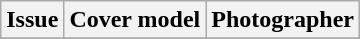<table class="sortable wikitable">
<tr>
<th>Issue</th>
<th>Cover model</th>
<th>Photographer</th>
</tr>
<tr>
</tr>
</table>
